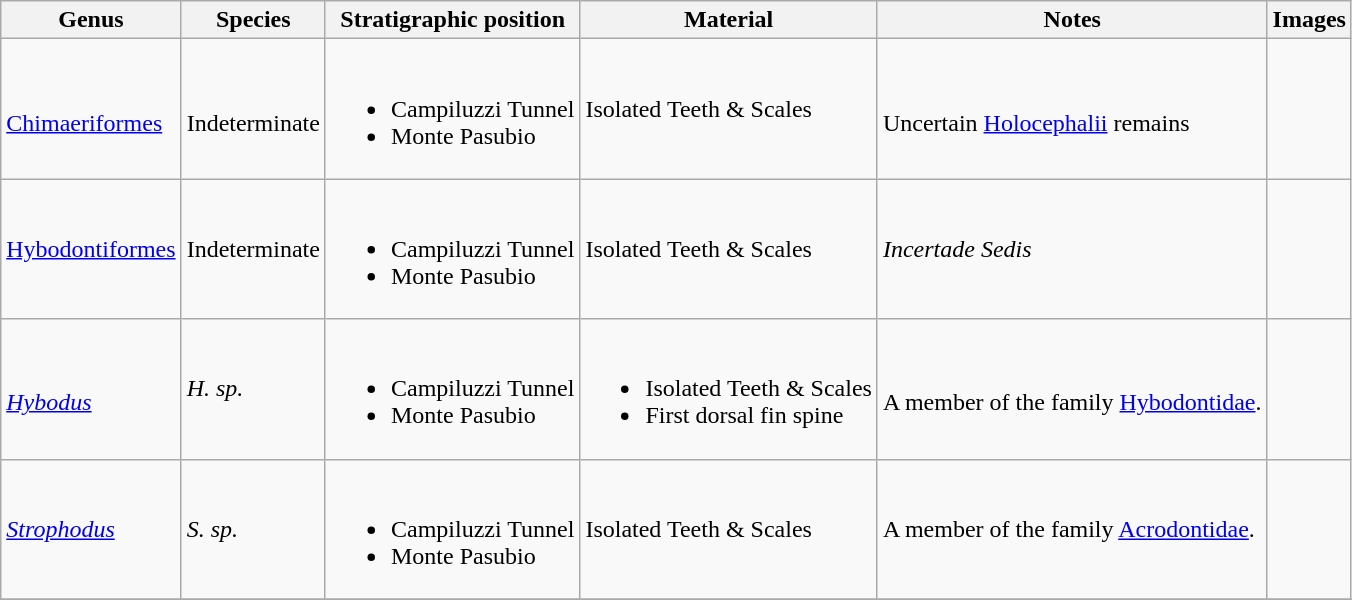<table class = "wikitable">
<tr>
<th>Genus</th>
<th>Species</th>
<th>Stratigraphic position</th>
<th>Material</th>
<th>Notes</th>
<th>Images</th>
</tr>
<tr>
<td><br><a href='#'>Chimaeriformes</a></td>
<td><br>Indeterminate</td>
<td><br><ul><li>Campiluzzi Tunnel</li><li>Monte Pasubio</li></ul></td>
<td>Isolated Teeth & Scales</td>
<td><br>Uncertain <a href='#'>Holocephalii</a> remains</td>
<td></td>
</tr>
<tr>
<td><a href='#'>Hybodontiformes</a></td>
<td>Indeterminate</td>
<td><br><ul><li>Campiluzzi Tunnel</li><li>Monte Pasubio</li></ul></td>
<td>Isolated Teeth & Scales</td>
<td><em>Incertade Sedis</em></td>
<td></td>
</tr>
<tr>
<td><br><em><a href='#'>Hybodus</a></em></td>
<td><em>H. sp.</em></td>
<td><br><ul><li>Campiluzzi Tunnel</li><li>Monte Pasubio</li></ul></td>
<td><br><ul><li>Isolated Teeth & Scales</li><li>First dorsal fin spine</li></ul></td>
<td><br>A member of the family <a href='#'>Hybodontidae</a>.</td>
<td></td>
</tr>
<tr>
<td><em><a href='#'>Strophodus</a></em></td>
<td><em>S. sp.</em></td>
<td><br><ul><li>Campiluzzi Tunnel</li><li>Monte Pasubio</li></ul></td>
<td>Isolated Teeth & Scales</td>
<td>A member of the family <a href='#'>Acrodontidae</a>.</td>
<td></td>
</tr>
<tr>
</tr>
</table>
